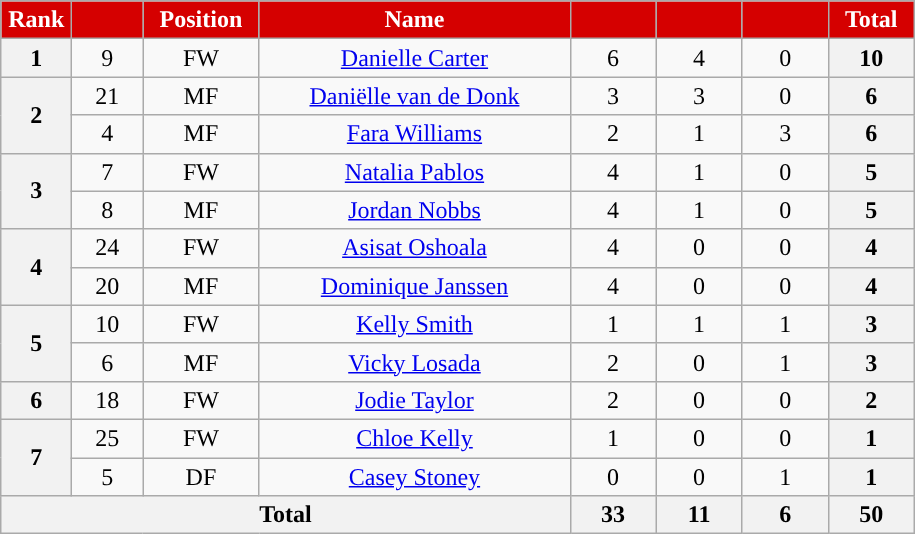<table class="wikitable" style="text-align:center; font-size:100%; ">
<tr>
<th style="background:#d50000; color:white; text-align:center; width:40px">Rank</th>
<th style="background:#d50000; color:white; text-align:center; width:40px"></th>
<th style="background:#d50000; color:white; text-align:center; width:70px">Position</th>
<th style="background:#d50000; color:white; text-align:center; width:200px">Name</th>
<th style="background:#d50000; color:white; text-align:center; width:50px;"><a href='#'></a></th>
<th style="background:#d50000; color:white; text-align:center; width:50px;"><a href='#'></a></th>
<th style="background:#d50000; color:white; text-align:center; width:50px;"></th>
<th style="background:#d50000; color:white; text-align:center; width:50px;">Total</th>
</tr>
<tr>
<th>1</th>
<td>9</td>
<td>FW</td>
<td> <a href='#'>Danielle Carter</a></td>
<td>6</td>
<td>4</td>
<td>0</td>
<th>10</th>
</tr>
<tr>
<th rowspan="2">2</th>
<td>21</td>
<td>MF</td>
<td> <a href='#'>Daniëlle van de Donk</a></td>
<td>3</td>
<td>3</td>
<td>0</td>
<th>6</th>
</tr>
<tr>
<td>4</td>
<td>MF</td>
<td> <a href='#'>Fara Williams</a></td>
<td>2</td>
<td>1</td>
<td>3</td>
<th>6</th>
</tr>
<tr>
<th rowspan="2">3</th>
<td>7</td>
<td>FW</td>
<td> <a href='#'>Natalia Pablos</a></td>
<td>4</td>
<td>1</td>
<td>0</td>
<th>5</th>
</tr>
<tr>
<td>8</td>
<td>MF</td>
<td> <a href='#'>Jordan Nobbs</a></td>
<td>4</td>
<td>1</td>
<td>0</td>
<th>5</th>
</tr>
<tr>
<th rowspan="2">4</th>
<td>24</td>
<td>FW</td>
<td> <a href='#'>Asisat Oshoala</a></td>
<td>4</td>
<td>0</td>
<td>0</td>
<th>4</th>
</tr>
<tr>
<td>20</td>
<td>MF</td>
<td> <a href='#'>Dominique Janssen</a></td>
<td>4</td>
<td>0</td>
<td>0</td>
<th>4</th>
</tr>
<tr>
<th rowspan="2">5</th>
<td>10</td>
<td>FW</td>
<td> <a href='#'>Kelly Smith</a></td>
<td>1</td>
<td>1</td>
<td>1</td>
<th>3</th>
</tr>
<tr>
<td>6</td>
<td>MF</td>
<td> <a href='#'>Vicky Losada</a></td>
<td>2</td>
<td>0</td>
<td>1</td>
<th>3</th>
</tr>
<tr>
<th>6</th>
<td>18</td>
<td>FW</td>
<td> <a href='#'>Jodie Taylor</a></td>
<td>2</td>
<td>0</td>
<td>0</td>
<th>2</th>
</tr>
<tr>
<th rowspan="2">7</th>
<td>25</td>
<td>FW</td>
<td> <a href='#'>Chloe Kelly</a></td>
<td>1</td>
<td>0</td>
<td>0</td>
<th>1</th>
</tr>
<tr>
<td>5</td>
<td>DF</td>
<td> <a href='#'>Casey Stoney</a></td>
<td>0</td>
<td>0</td>
<td>1</td>
<th>1</th>
</tr>
<tr>
<th colspan="4">Total</th>
<th>33</th>
<th>11</th>
<th>6</th>
<th>50</th>
</tr>
</table>
